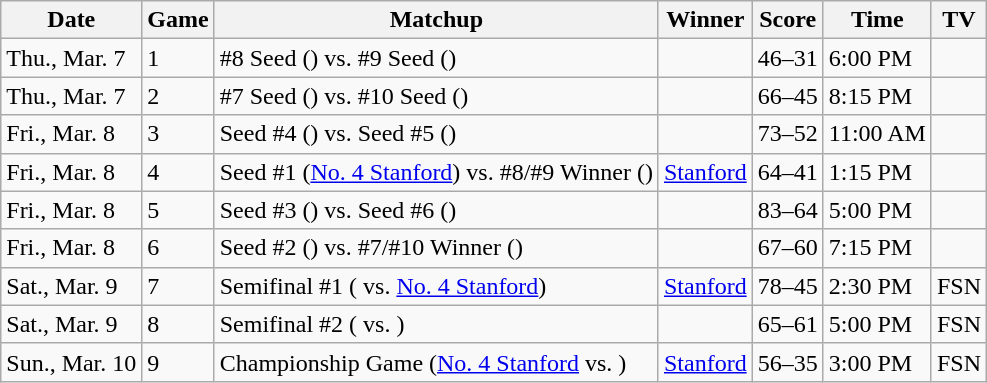<table class="wikitable">
<tr>
<th>Date</th>
<th>Game</th>
<th>Matchup</th>
<th>Winner</th>
<th>Score</th>
<th>Time</th>
<th>TV</th>
</tr>
<tr>
<td>Thu., Mar. 7</td>
<td>1</td>
<td>#8 Seed () vs. #9 Seed ()</td>
<td></td>
<td>46–31</td>
<td>6:00 PM</td>
<td></td>
</tr>
<tr>
<td>Thu., Mar. 7</td>
<td>2</td>
<td>#7 Seed () vs. #10 Seed ()</td>
<td></td>
<td>66–45</td>
<td>8:15 PM</td>
<td></td>
</tr>
<tr>
<td>Fri., Mar. 8</td>
<td>3</td>
<td>Seed #4 () vs. Seed #5 ()</td>
<td></td>
<td>73–52</td>
<td>11:00 AM</td>
<td></td>
</tr>
<tr>
<td>Fri., Mar. 8</td>
<td>4</td>
<td>Seed #1 (<a href='#'>No. 4 Stanford</a>) vs. #8/#9 Winner ()</td>
<td><a href='#'>Stanford</a></td>
<td>64–41</td>
<td>1:15 PM</td>
<td></td>
</tr>
<tr>
<td>Fri., Mar. 8</td>
<td>5</td>
<td>Seed #3 () vs. Seed #6 ()</td>
<td></td>
<td>83–64</td>
<td>5:00 PM</td>
<td></td>
</tr>
<tr>
<td>Fri., Mar. 8</td>
<td>6</td>
<td>Seed #2 () vs. #7/#10 Winner ()</td>
<td></td>
<td>67–60</td>
<td>7:15 PM</td>
<td></td>
</tr>
<tr>
<td>Sat., Mar. 9</td>
<td>7</td>
<td>Semifinal #1 ( vs. <a href='#'>No. 4 Stanford</a>)</td>
<td><a href='#'>Stanford</a></td>
<td>78–45</td>
<td>2:30 PM</td>
<td>FSN</td>
</tr>
<tr>
<td>Sat., Mar. 9</td>
<td>8</td>
<td>Semifinal #2 ( vs. )</td>
<td></td>
<td>65–61</td>
<td>5:00 PM</td>
<td>FSN</td>
</tr>
<tr>
<td>Sun., Mar. 10</td>
<td>9</td>
<td>Championship Game (<a href='#'>No. 4 Stanford</a> vs. )</td>
<td><a href='#'>Stanford</a></td>
<td>56–35</td>
<td>3:00 PM</td>
<td>FSN</td>
</tr>
</table>
